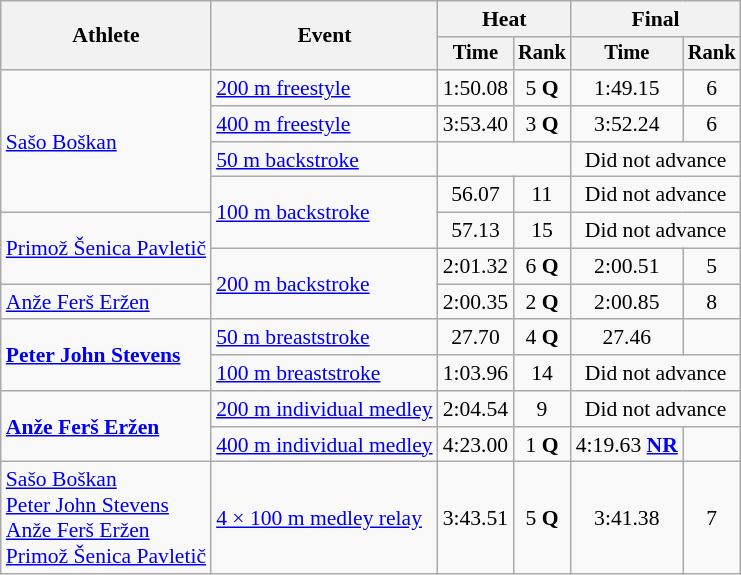<table class=wikitable style="font-size:90%">
<tr>
<th rowspan="2">Athlete</th>
<th rowspan="2">Event</th>
<th colspan="2">Heat</th>
<th colspan="2">Final</th>
</tr>
<tr style="font-size:95%">
<th>Time</th>
<th>Rank</th>
<th>Time</th>
<th>Rank</th>
</tr>
<tr align=center>
<td align=left rowspan="4"><a href='#'>Sašo Boškan</a></td>
<td align=left><a href='#'>200 m freestyle</a></td>
<td>1:50.08</td>
<td>5 <strong>Q</strong></td>
<td>1:49.15</td>
<td>6</td>
</tr>
<tr align=center>
<td align=left><a href='#'>400 m freestyle</a></td>
<td>3:53.40</td>
<td>3 <strong>Q</strong></td>
<td>3:52.24</td>
<td>6</td>
</tr>
<tr align=center>
<td align=left><a href='#'>50 m backstroke</a></td>
<td colspan="2"></td>
<td colspan="2">Did not advance</td>
</tr>
<tr align=center>
<td align=left rowspan="2"><a href='#'>100 m backstroke</a></td>
<td>56.07</td>
<td>11</td>
<td colspan="2">Did not advance</td>
</tr>
<tr align=center>
<td align=left rowspan="2"><a href='#'>Primož Šenica Pavletič</a></td>
<td>57.13</td>
<td>15</td>
<td colspan="2">Did not advance</td>
</tr>
<tr align=center>
<td align=left rowspan="2"><a href='#'>200 m backstroke</a></td>
<td>2:01.32</td>
<td>6 <strong>Q</strong></td>
<td>2:00.51</td>
<td>5</td>
</tr>
<tr align=center>
<td align=left><a href='#'>Anže Ferš Eržen</a></td>
<td>2:00.35</td>
<td>2 <strong>Q</strong></td>
<td>2:00.85</td>
<td>8</td>
</tr>
<tr align=center>
<td align=left rowspan="2"><strong><a href='#'>Peter John Stevens</a></strong></td>
<td align=left><a href='#'>50 m breaststroke</a></td>
<td>27.70</td>
<td>4 <strong>Q</strong></td>
<td>27.46</td>
<td></td>
</tr>
<tr align=center>
<td align=left><a href='#'>100 m breaststroke</a></td>
<td>1:03.96</td>
<td>14</td>
<td colspan="2">Did not advance</td>
</tr>
<tr align=center>
<td align=left rowspan="2"><strong><a href='#'>Anže Ferš Eržen</a></strong></td>
<td align=left><a href='#'>200 m individual medley</a></td>
<td>2:04.54</td>
<td>9</td>
<td colspan="2">Did not advance</td>
</tr>
<tr align=center>
<td align=left><a href='#'>400 m individual medley</a></td>
<td>4:23.00</td>
<td>1 <strong>Q</strong></td>
<td>4:19.63 <strong><a href='#'>NR</a></strong></td>
<td></td>
</tr>
<tr align=center>
<td align=left><a href='#'>Sašo Boškan</a><br><a href='#'>Peter John Stevens</a><br><a href='#'>Anže Ferš Eržen</a><br><a href='#'>Primož Šenica Pavletič</a></td>
<td align=left><a href='#'>4 × 100 m medley relay</a></td>
<td>3:43.51</td>
<td>5 <strong>Q</strong></td>
<td>3:41.38</td>
<td>7</td>
</tr>
</table>
